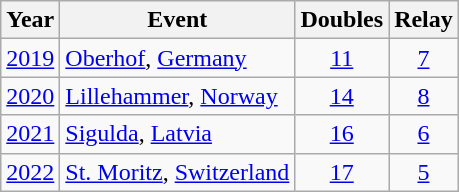<table class="wikitable sortable" style="text-align:center;">
<tr>
<th>Year</th>
<th>Event</th>
<th>Doubles</th>
<th>Relay</th>
</tr>
<tr>
<td><a href='#'>2019</a></td>
<td style="text-align:left;"> <a href='#'>Oberhof</a>, <a href='#'>Germany</a></td>
<td><a href='#'>11</a></td>
<td><a href='#'>7</a></td>
</tr>
<tr>
<td><a href='#'>2020</a></td>
<td style="text-align:left;"> <a href='#'>Lillehammer</a>, <a href='#'>Norway</a></td>
<td><a href='#'>14</a></td>
<td><a href='#'>8</a></td>
</tr>
<tr>
<td><a href='#'>2021</a></td>
<td style="text-align:left;"> <a href='#'>Sigulda</a>, <a href='#'>Latvia</a></td>
<td><a href='#'>16</a></td>
<td><a href='#'>6</a></td>
</tr>
<tr>
<td><a href='#'>2022</a></td>
<td style="text-align:left;"> <a href='#'>St. Moritz</a>, <a href='#'>Switzerland</a></td>
<td><a href='#'>17</a></td>
<td><a href='#'>5</a></td>
</tr>
</table>
